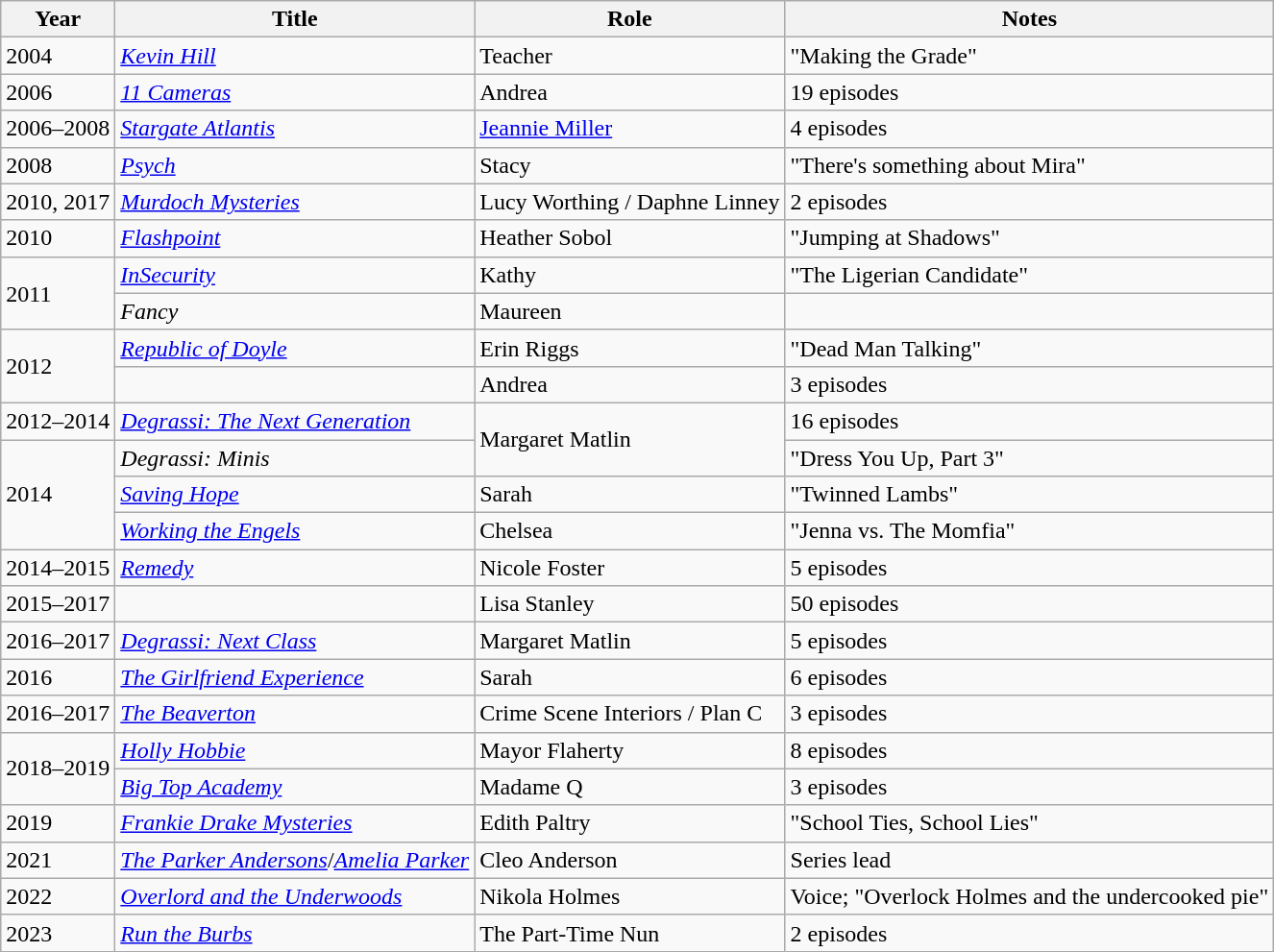<table class="wikitable sortable">
<tr>
<th>Year</th>
<th>Title</th>
<th>Role</th>
<th class="unsortable">Notes</th>
</tr>
<tr>
<td>2004</td>
<td><em><a href='#'>Kevin Hill</a></em></td>
<td>Teacher</td>
<td>"Making the Grade"</td>
</tr>
<tr>
<td>2006</td>
<td><em><a href='#'>11 Cameras</a></em></td>
<td>Andrea</td>
<td>19 episodes</td>
</tr>
<tr>
<td>2006–2008</td>
<td><em><a href='#'>Stargate Atlantis</a></em></td>
<td><a href='#'>Jeannie Miller</a></td>
<td>4 episodes</td>
</tr>
<tr>
<td>2008</td>
<td><em><a href='#'>Psych</a></em></td>
<td>Stacy</td>
<td>"There's something about Mira"</td>
</tr>
<tr>
<td>2010, 2017</td>
<td><em><a href='#'>Murdoch Mysteries</a></em></td>
<td>Lucy Worthing / Daphne Linney</td>
<td>2 episodes</td>
</tr>
<tr>
<td>2010</td>
<td><em><a href='#'>Flashpoint</a></em></td>
<td>Heather Sobol</td>
<td>"Jumping at Shadows"</td>
</tr>
<tr>
<td rowspan="2">2011</td>
<td><em><a href='#'>InSecurity</a></em></td>
<td>Kathy</td>
<td>"The Ligerian Candidate"</td>
</tr>
<tr>
<td><em>Fancy</em></td>
<td>Maureen</td>
<td></td>
</tr>
<tr>
<td rowspan="2">2012</td>
<td><em><a href='#'>Republic of Doyle</a></em></td>
<td>Erin Riggs</td>
<td>"Dead Man Talking"</td>
</tr>
<tr>
<td><em></em></td>
<td>Andrea</td>
<td>3 episodes</td>
</tr>
<tr>
<td>2012–2014</td>
<td><em><a href='#'>Degrassi: The Next Generation</a></em></td>
<td rowspan="2">Margaret Matlin</td>
<td>16 episodes</td>
</tr>
<tr>
<td rowspan="3">2014</td>
<td><em>Degrassi: Minis</em></td>
<td>"Dress You Up, Part 3"</td>
</tr>
<tr>
<td><em><a href='#'>Saving Hope</a></em></td>
<td>Sarah</td>
<td>"Twinned Lambs"</td>
</tr>
<tr>
<td><em><a href='#'>Working the Engels</a></em></td>
<td>Chelsea</td>
<td>"Jenna vs. The Momfia"</td>
</tr>
<tr>
<td>2014–2015</td>
<td><em><a href='#'>Remedy</a></em></td>
<td>Nicole Foster</td>
<td>5 episodes</td>
</tr>
<tr>
<td>2015–2017</td>
<td><em></em></td>
<td>Lisa Stanley</td>
<td>50 episodes</td>
</tr>
<tr>
<td>2016–2017</td>
<td><em><a href='#'>Degrassi: Next Class</a></em></td>
<td>Margaret Matlin</td>
<td>5 episodes</td>
</tr>
<tr>
<td>2016</td>
<td data-sort-value="Girlfriend Experience, The"><em><a href='#'>The Girlfriend Experience</a></em></td>
<td>Sarah</td>
<td>6 episodes</td>
</tr>
<tr>
<td>2016–2017</td>
<td data-sort-value="Beaverton, The"><em><a href='#'>The Beaverton</a></em></td>
<td>Crime Scene Interiors / Plan C</td>
<td>3 episodes</td>
</tr>
<tr>
<td rowspan="2">2018–2019</td>
<td><em><a href='#'>Holly Hobbie</a></em></td>
<td>Mayor Flaherty</td>
<td>8 episodes</td>
</tr>
<tr>
<td><em><a href='#'>Big Top Academy</a></em></td>
<td>Madame Q</td>
<td>3 episodes</td>
</tr>
<tr>
<td>2019</td>
<td><em><a href='#'>Frankie Drake Mysteries</a></em></td>
<td>Edith Paltry</td>
<td>"School Ties, School Lies"</td>
</tr>
<tr>
<td>2021</td>
<td data-sort-value="Parker Andersons, The"><em><a href='#'>The Parker Andersons</a></em>/<em><a href='#'>Amelia Parker</a></em></td>
<td>Cleo Anderson</td>
<td>Series lead</td>
</tr>
<tr>
<td>2022</td>
<td><em><a href='#'>Overlord and the Underwoods</a></em></td>
<td>Nikola Holmes</td>
<td>Voice; "Overlock Holmes and the undercooked pie"</td>
</tr>
<tr>
<td>2023</td>
<td><em><a href='#'>Run the Burbs</a></em></td>
<td>The Part-Time Nun</td>
<td>2 episodes</td>
</tr>
</table>
